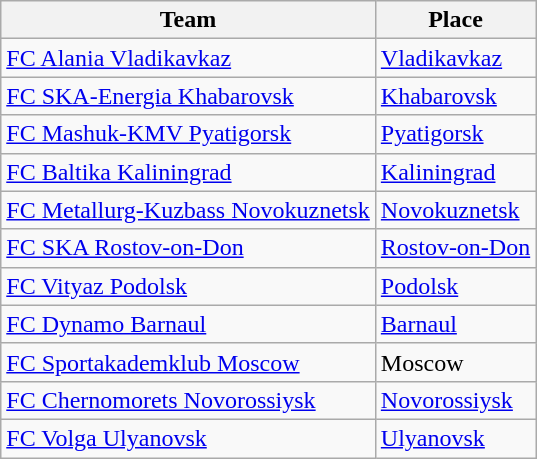<table class="wikitable">
<tr>
<th>Team</th>
<th>Place</th>
</tr>
<tr>
<td><a href='#'>FC Alania Vladikavkaz</a></td>
<td><a href='#'>Vladikavkaz</a></td>
</tr>
<tr>
<td><a href='#'>FC SKA-Energia Khabarovsk</a></td>
<td><a href='#'>Khabarovsk</a></td>
</tr>
<tr>
<td><a href='#'>FC Mashuk-KMV Pyatigorsk</a></td>
<td><a href='#'>Pyatigorsk</a></td>
</tr>
<tr>
<td><a href='#'>FC Baltika Kaliningrad</a></td>
<td><a href='#'>Kaliningrad</a></td>
</tr>
<tr>
<td><a href='#'>FC Metallurg-Kuzbass Novokuznetsk</a></td>
<td><a href='#'>Novokuznetsk</a></td>
</tr>
<tr>
<td><a href='#'>FC SKA Rostov-on-Don</a></td>
<td><a href='#'>Rostov-on-Don</a></td>
</tr>
<tr>
<td><a href='#'>FC Vityaz Podolsk</a></td>
<td><a href='#'>Podolsk</a></td>
</tr>
<tr>
<td><a href='#'>FC Dynamo Barnaul</a></td>
<td><a href='#'>Barnaul</a></td>
</tr>
<tr>
<td><a href='#'>FC Sportakademklub Moscow</a></td>
<td>Moscow</td>
</tr>
<tr>
<td><a href='#'>FC Chernomorets Novorossiysk</a></td>
<td><a href='#'>Novorossiysk</a></td>
</tr>
<tr>
<td><a href='#'>FC Volga Ulyanovsk</a></td>
<td><a href='#'>Ulyanovsk</a></td>
</tr>
</table>
